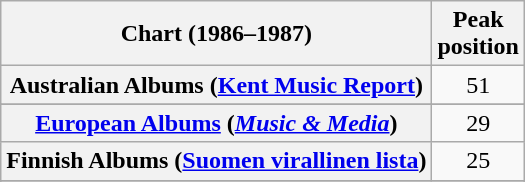<table class="wikitable sortable plainrowheaders" style="text-align:center">
<tr>
<th scope="col">Chart (1986–1987)</th>
<th scope="col">Peak<br>position</th>
</tr>
<tr>
<th scope="row">Australian Albums (<a href='#'>Kent Music Report</a>)</th>
<td>51</td>
</tr>
<tr>
</tr>
<tr>
<th scope="row"><a href='#'>European Albums</a> (<em><a href='#'>Music & Media</a></em>)</th>
<td>29</td>
</tr>
<tr>
<th scope="row">Finnish Albums (<a href='#'>Suomen virallinen lista</a>)</th>
<td>25</td>
</tr>
<tr>
</tr>
<tr>
</tr>
<tr>
</tr>
<tr>
</tr>
<tr>
</tr>
<tr>
</tr>
<tr>
</tr>
</table>
